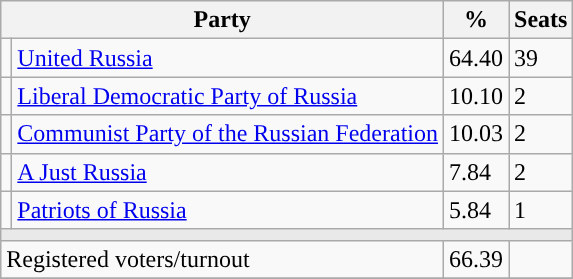<table class="wikitable">
<tr>
<th colspan=2>Party</th>
<th>%</th>
<th>Seats</th>
</tr>
<tr>
<td style="background:"></td>
<td><a href='#'>United Russia</a></td>
<td>64.40</td>
<td>39</td>
</tr>
<tr>
<td style="background:"></td>
<td><a href='#'>Liberal Democratic Party of Russia</a></td>
<td>10.10</td>
<td>2</td>
</tr>
<tr>
<td style="background:"></td>
<td><a href='#'>Communist Party of the Russian Federation</a></td>
<td>10.03</td>
<td>2</td>
</tr>
<tr>
<td style="background:"></td>
<td><a href='#'>A Just Russia</a></td>
<td>7.84</td>
<td>2</td>
</tr>
<tr>
<td style="background:"></td>
<td><a href='#'>Patriots of Russia</a></td>
<td>5.84</td>
<td>1</td>
</tr>
<tr>
<td colspan=4 style="background:#E9E9E9;"></td>
</tr>
<tr>
<td align=left colspan=2>Registered voters/turnout</td>
<td>66.39</td>
<td></td>
</tr>
<tr>
</tr>
</table>
